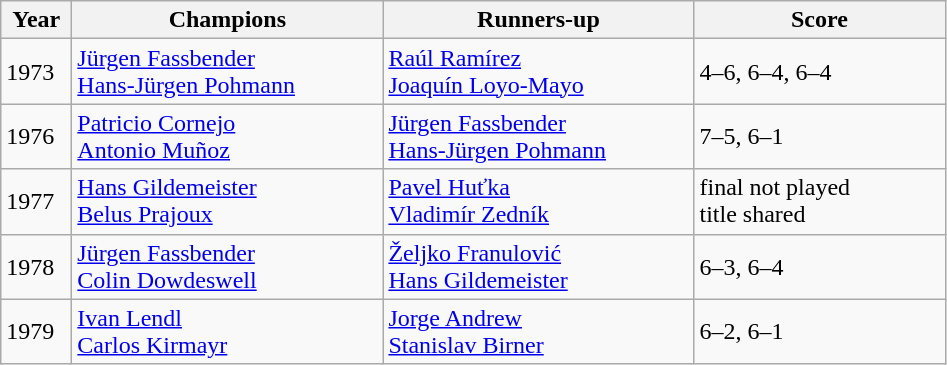<table class="wikitable">
<tr>
<th style="width:40px">Year</th>
<th style="width:200px">Champions</th>
<th style="width:200px">Runners-up</th>
<th style="width:160px" class="unsortable">Score</th>
</tr>
<tr>
<td>1973</td>
<td> <a href='#'>Jürgen Fassbender</a> <br>  <a href='#'>Hans-Jürgen Pohmann</a></td>
<td> <a href='#'>Raúl Ramírez</a> <br>  <a href='#'>Joaquín Loyo-Mayo</a></td>
<td>4–6, 6–4, 6–4</td>
</tr>
<tr>
<td>1976</td>
<td> <a href='#'>Patricio Cornejo</a> <br>  <a href='#'>Antonio Muñoz</a></td>
<td> <a href='#'>Jürgen Fassbender</a> <br>  <a href='#'>Hans-Jürgen Pohmann</a></td>
<td>7–5, 6–1</td>
</tr>
<tr>
<td>1977</td>
<td> <a href='#'>Hans Gildemeister</a> <br>  <a href='#'>Belus Prajoux</a></td>
<td> <a href='#'>Pavel Huťka</a> <br>  <a href='#'>Vladimír Zedník</a></td>
<td>final not played <br> title shared</td>
</tr>
<tr>
<td>1978</td>
<td> <a href='#'>Jürgen Fassbender</a> <br>  <a href='#'>Colin Dowdeswell</a></td>
<td> <a href='#'>Željko Franulović</a> <br>  <a href='#'>Hans Gildemeister</a></td>
<td>6–3, 6–4</td>
</tr>
<tr>
<td>1979</td>
<td> <a href='#'>Ivan Lendl</a> <br>  <a href='#'>Carlos Kirmayr</a></td>
<td> <a href='#'>Jorge Andrew</a> <br>  <a href='#'>Stanislav Birner</a></td>
<td>6–2, 6–1</td>
</tr>
</table>
